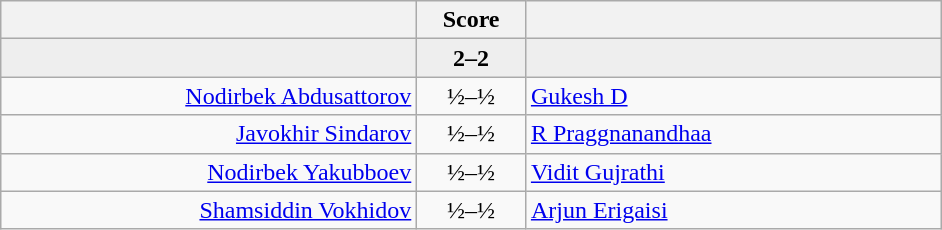<table class="wikitable" style="text-align: center; ">
<tr>
<th align="right" width="270"></th>
<th width="65">Score</th>
<th align="left" width="270"></th>
</tr>
<tr style="background:#eeeeee;">
<td align=right></td>
<td align=center><strong>2–2</strong></td>
<td align=left></td>
</tr>
<tr>
<td align=right><a href='#'>Nodirbek Abdusattorov</a></td>
<td align=center>½–½</td>
<td align=left><a href='#'>Gukesh D</a></td>
</tr>
<tr>
<td align=right><a href='#'>Javokhir Sindarov</a></td>
<td align=center>½–½</td>
<td align=left><a href='#'>R Praggnanandhaa</a></td>
</tr>
<tr>
<td align=right><a href='#'>Nodirbek Yakubboev</a></td>
<td align=center>½–½</td>
<td align=left><a href='#'>Vidit Gujrathi</a></td>
</tr>
<tr>
<td align=right><a href='#'>Shamsiddin Vokhidov</a></td>
<td align=center>½–½</td>
<td align=left><a href='#'>Arjun Erigaisi</a></td>
</tr>
</table>
